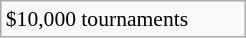<table class="wikitable" style="font-size:90%; width:13%;">
<tr>
<td>$10,000 tournaments</td>
</tr>
</table>
